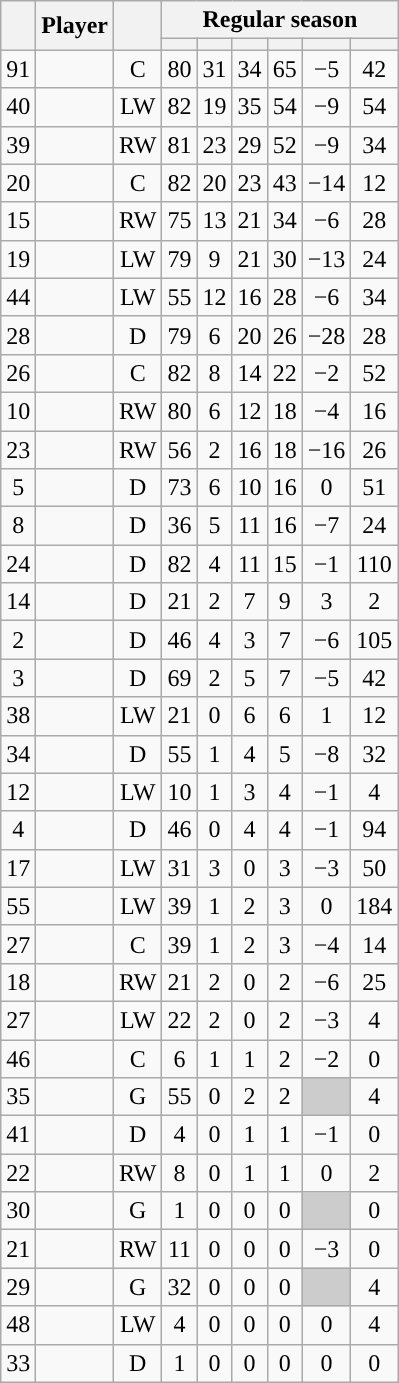<table class="wikitable sortable plainrowheaders" style="text-align:center;">
<tr>
<th scope="col" data-sort-type="number" rowspan="2"></th>
<th scope="col" rowspan="2">Player</th>
<th scope="col" rowspan="2"></th>
<th scope=colgroup colspan=6>Regular season</th>
</tr>
<tr>
<th scope="col" data-sort-type="number"></th>
<th scope="col" data-sort-type="number"></th>
<th scope="col" data-sort-type="number"></th>
<th scope="col" data-sort-type="number"></th>
<th scope="col" data-sort-type="number"></th>
<th scope="col" data-sort-type="number"></th>
</tr>
<tr>
<td scope="row">91</td>
<td align="left"></td>
<td>C</td>
<td>80</td>
<td>31</td>
<td>34</td>
<td>65</td>
<td>−5</td>
<td>42</td>
</tr>
<tr>
<td scope="row">40</td>
<td align="left"></td>
<td>LW</td>
<td>82</td>
<td>19</td>
<td>35</td>
<td>54</td>
<td>−9</td>
<td>54</td>
</tr>
<tr>
<td scope="row">39</td>
<td align="left"></td>
<td>RW</td>
<td>81</td>
<td>23</td>
<td>29</td>
<td>52</td>
<td>−9</td>
<td>34</td>
</tr>
<tr>
<td scope="row">20</td>
<td align="left"></td>
<td>C</td>
<td>82</td>
<td>20</td>
<td>23</td>
<td>43</td>
<td>−14</td>
<td>12</td>
</tr>
<tr>
<td scope="row">15</td>
<td align="left"></td>
<td>RW</td>
<td>75</td>
<td>13</td>
<td>21</td>
<td>34</td>
<td>−6</td>
<td>28</td>
</tr>
<tr>
<td scope="row">19</td>
<td align="left"></td>
<td>LW</td>
<td>79</td>
<td>9</td>
<td>21</td>
<td>30</td>
<td>−13</td>
<td>24</td>
</tr>
<tr>
<td scope="row">44</td>
<td align="left"></td>
<td>LW</td>
<td>55</td>
<td>12</td>
<td>16</td>
<td>28</td>
<td>−6</td>
<td>34</td>
</tr>
<tr>
<td scope="row">28</td>
<td align="left"></td>
<td>D</td>
<td>79</td>
<td>6</td>
<td>20</td>
<td>26</td>
<td>−28</td>
<td>28</td>
</tr>
<tr>
<td scope="row">26</td>
<td align="left"></td>
<td>C</td>
<td>82</td>
<td>8</td>
<td>14</td>
<td>22</td>
<td>−2</td>
<td>52</td>
</tr>
<tr>
<td scope="row">10</td>
<td align="left"></td>
<td>RW</td>
<td>80</td>
<td>6</td>
<td>12</td>
<td>18</td>
<td>−4</td>
<td>16</td>
</tr>
<tr>
<td scope="row">23</td>
<td align="left"></td>
<td>RW</td>
<td>56</td>
<td>2</td>
<td>16</td>
<td>18</td>
<td>−16</td>
<td>26</td>
</tr>
<tr>
<td scope="row">5</td>
<td align="left"></td>
<td>D</td>
<td>73</td>
<td>6</td>
<td>10</td>
<td>16</td>
<td>0</td>
<td>51</td>
</tr>
<tr>
<td scope="row">8</td>
<td align="left"></td>
<td>D</td>
<td>36</td>
<td>5</td>
<td>11</td>
<td>16</td>
<td>−7</td>
<td>24</td>
</tr>
<tr>
<td scope="row">24</td>
<td align="left"></td>
<td>D</td>
<td>82</td>
<td>4</td>
<td>11</td>
<td>15</td>
<td>−1</td>
<td>110</td>
</tr>
<tr>
<td scope="row">14</td>
<td align="left"></td>
<td>D</td>
<td>21</td>
<td>2</td>
<td>7</td>
<td>9</td>
<td>3</td>
<td>2</td>
</tr>
<tr>
<td scope="row">2</td>
<td align="left"></td>
<td>D</td>
<td>46</td>
<td>4</td>
<td>3</td>
<td>7</td>
<td>−6</td>
<td>105</td>
</tr>
<tr>
<td scope="row">3</td>
<td align="left"></td>
<td>D</td>
<td>69</td>
<td>2</td>
<td>5</td>
<td>7</td>
<td>−5</td>
<td>42</td>
</tr>
<tr>
<td scope="row">38</td>
<td align="left"></td>
<td>LW</td>
<td>21</td>
<td>0</td>
<td>6</td>
<td>6</td>
<td>1</td>
<td>12</td>
</tr>
<tr>
<td scope="row">34</td>
<td align="left"></td>
<td>D</td>
<td>55</td>
<td>1</td>
<td>4</td>
<td>5</td>
<td>−8</td>
<td>32</td>
</tr>
<tr>
<td scope="row">12</td>
<td align="left"></td>
<td>LW</td>
<td>10</td>
<td>1</td>
<td>3</td>
<td>4</td>
<td>−1</td>
<td>4</td>
</tr>
<tr>
<td scope="row">4</td>
<td align="left"></td>
<td>D</td>
<td>46</td>
<td>0</td>
<td>4</td>
<td>4</td>
<td>−1</td>
<td>94</td>
</tr>
<tr>
<td scope="row">17</td>
<td align="left"></td>
<td>LW</td>
<td>31</td>
<td>3</td>
<td>0</td>
<td>3</td>
<td>−3</td>
<td>50</td>
</tr>
<tr>
<td scope="row">55</td>
<td align="left"></td>
<td>LW</td>
<td>39</td>
<td>1</td>
<td>2</td>
<td>3</td>
<td>0</td>
<td>184</td>
</tr>
<tr>
<td scope="row">27</td>
<td align="left"></td>
<td>C</td>
<td>39</td>
<td>1</td>
<td>2</td>
<td>3</td>
<td>−4</td>
<td>14</td>
</tr>
<tr>
<td scope="row">18</td>
<td align="left"></td>
<td>RW</td>
<td>21</td>
<td>2</td>
<td>0</td>
<td>2</td>
<td>−6</td>
<td>25</td>
</tr>
<tr>
<td scope="row">27</td>
<td align="left"></td>
<td>LW</td>
<td>22</td>
<td>2</td>
<td>0</td>
<td>2</td>
<td>−3</td>
<td>4</td>
</tr>
<tr>
<td scope="row">46</td>
<td align="left"></td>
<td>C</td>
<td>6</td>
<td>1</td>
<td>1</td>
<td>2</td>
<td>−2</td>
<td>0</td>
</tr>
<tr>
<td scope="row">35</td>
<td align="left"></td>
<td>G</td>
<td>55</td>
<td>0</td>
<td>2</td>
<td>2</td>
<td style="background:#ccc"></td>
<td>4</td>
</tr>
<tr>
<td scope="row">41</td>
<td align="left"></td>
<td>D</td>
<td>4</td>
<td>0</td>
<td>1</td>
<td>1</td>
<td>−1</td>
<td>0</td>
</tr>
<tr>
<td scope="row">22</td>
<td align="left"></td>
<td>RW</td>
<td>8</td>
<td>0</td>
<td>1</td>
<td>1</td>
<td>0</td>
<td>2</td>
</tr>
<tr>
<td scope="row">30</td>
<td align="left"></td>
<td>G</td>
<td>1</td>
<td>0</td>
<td>0</td>
<td>0</td>
<td style="background:#ccc"></td>
<td>0</td>
</tr>
<tr>
<td scope="row">21</td>
<td align="left"></td>
<td>RW</td>
<td>11</td>
<td>0</td>
<td>0</td>
<td>0</td>
<td>−3</td>
<td>0</td>
</tr>
<tr>
<td scope="row">29</td>
<td align="left"></td>
<td>G</td>
<td>32</td>
<td>0</td>
<td>0</td>
<td>0</td>
<td style="background:#ccc"></td>
<td>4</td>
</tr>
<tr>
<td scope="row">48</td>
<td align="left"></td>
<td>LW</td>
<td>4</td>
<td>0</td>
<td>0</td>
<td>0</td>
<td>0</td>
<td>4</td>
</tr>
<tr>
<td scope="row">33</td>
<td align="left"></td>
<td>D</td>
<td>1</td>
<td>0</td>
<td>0</td>
<td>0</td>
<td>0</td>
<td>0</td>
</tr>
</table>
